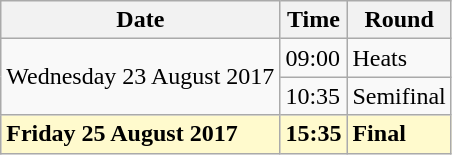<table class="wikitable">
<tr>
<th>Date</th>
<th>Time</th>
<th>Round</th>
</tr>
<tr>
<td rowspan=2>Wednesday 23 August 2017</td>
<td>09:00</td>
<td>Heats</td>
</tr>
<tr>
<td>10:35</td>
<td>Semifinal</td>
</tr>
<tr>
<td style=background:lemonchiffon><strong>Friday 25 August 2017</strong></td>
<td style=background:lemonchiffon><strong>15:35</strong></td>
<td style=background:lemonchiffon><strong>Final</strong></td>
</tr>
</table>
